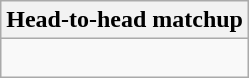<table class="wikitable collapsible collapsed">
<tr>
<th>Head-to-head matchup</th>
</tr>
<tr>
<td><br></td>
</tr>
</table>
